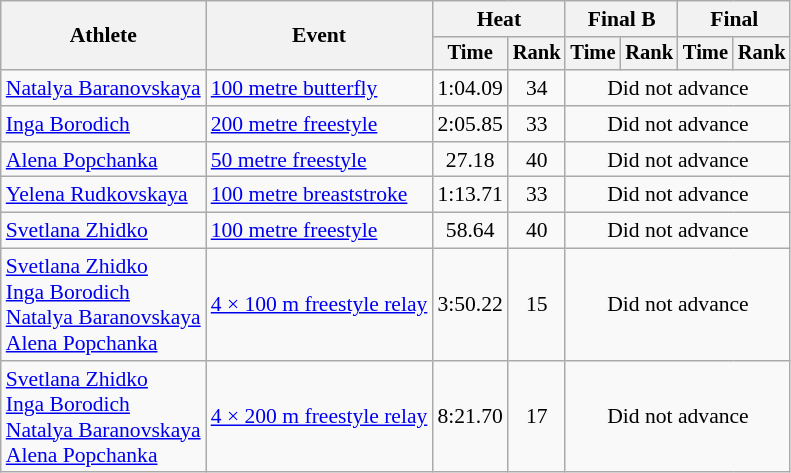<table class=wikitable style="font-size:90%">
<tr>
<th rowspan="2">Athlete</th>
<th rowspan="2">Event</th>
<th colspan="2">Heat</th>
<th colspan="2">Final B</th>
<th colspan="2">Final</th>
</tr>
<tr style="font-size:95%">
<th>Time</th>
<th>Rank</th>
<th>Time</th>
<th>Rank</th>
<th>Time</th>
<th>Rank</th>
</tr>
<tr align=center>
<td align=left rowspan=1><a href='#'>Natalya Baranovskaya</a></td>
<td align=left><a href='#'>100 metre butterfly</a></td>
<td>1:04.09</td>
<td>34</td>
<td colspan=4>Did not advance</td>
</tr>
<tr align=center>
<td align=left><a href='#'>Inga Borodich</a></td>
<td align=left><a href='#'>200 metre freestyle</a></td>
<td>2:05.85</td>
<td>33</td>
<td colspan=4>Did not advance</td>
</tr>
<tr align=center>
<td align=left rowspan=1><a href='#'>Alena Popchanka</a></td>
<td align=left><a href='#'>50 metre freestyle</a></td>
<td>27.18</td>
<td>40</td>
<td colspan=4>Did not advance</td>
</tr>
<tr align=center>
<td align=left rowspan=1><a href='#'>Yelena Rudkovskaya</a></td>
<td align=left><a href='#'>100 metre breaststroke</a></td>
<td>1:13.71</td>
<td>33</td>
<td colspan=4>Did not advance</td>
</tr>
<tr align=center>
<td align=left rowspan=1><a href='#'>Svetlana Zhidko</a></td>
<td align=left><a href='#'>100 metre freestyle</a></td>
<td>58.64</td>
<td>40</td>
<td colspan=4>Did not advance</td>
</tr>
<tr align=center>
<td align=left><a href='#'>Svetlana Zhidko</a><br><a href='#'>Inga Borodich</a><br><a href='#'>Natalya Baranovskaya</a><br><a href='#'>Alena Popchanka</a></td>
<td align=left><a href='#'>4 × 100 m freestyle relay</a></td>
<td>3:50.22</td>
<td>15</td>
<td colspan=4>Did not advance</td>
</tr>
<tr align=center>
<td align=left><a href='#'>Svetlana Zhidko</a><br><a href='#'>Inga Borodich</a><br><a href='#'>Natalya Baranovskaya</a><br><a href='#'>Alena Popchanka</a></td>
<td align=left><a href='#'>4 × 200 m freestyle relay</a></td>
<td>8:21.70</td>
<td>17</td>
<td colspan=4>Did not advance</td>
</tr>
</table>
